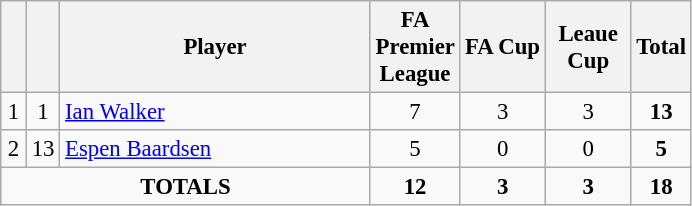<table class="wikitable sortable" style="font-size: 95%; text-align: center;">
<tr>
<th width=10></th>
<th width=10></th>
<th width=200>Player</th>
<th width=50>FA Premier League</th>
<th width=50>FA Cup</th>
<th width=50>Leaue Cup</th>
<th>Total</th>
</tr>
<tr>
<td>1</td>
<td>1</td>
<td align="left"> <a href='#'>Ian Walker</a></td>
<td>7</td>
<td>3</td>
<td>3</td>
<td><strong>13</strong></td>
</tr>
<tr>
<td>2</td>
<td>13</td>
<td align="left"> <a href='#'>Espen Baardsen</a></td>
<td>5</td>
<td>0</td>
<td>0</td>
<td><strong>5</strong></td>
</tr>
<tr>
<td colspan="3"><strong>TOTALS</strong></td>
<td><strong>12</strong></td>
<td><strong>3</strong></td>
<td><strong>3</strong></td>
<td><strong>18</strong></td>
</tr>
</table>
